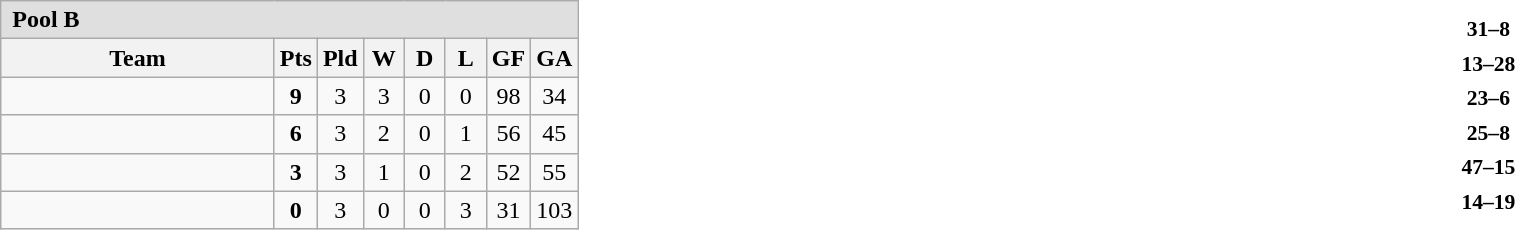<table cellpadding=0 cellspacing=0 width=100%>
<tr>
<td width=55%><br><table class="wikitable" style="text-align: center;">
<tr align=left style="background:#dfdfdf;">
<td colspan=8><strong> Pool B</strong></td>
</tr>
<tr>
<th width="175">Team</th>
<th width="20" abbr="Points">Pts</th>
<th width="20" abbr="Played">Pld</th>
<th width="20" abbr="Won">W</th>
<th width="20" abbr="Drawn">D</th>
<th width="20" abbr="Lost">L</th>
<th width="20" abbr="Points for">GF</th>
<th width="20" abbr="Points against">GA</th>
</tr>
<tr>
<td align=left></td>
<td><strong>9</strong></td>
<td>3</td>
<td>3</td>
<td>0</td>
<td>0</td>
<td>98</td>
<td>34</td>
</tr>
<tr>
<td align=left></td>
<td><strong>6</strong></td>
<td>3</td>
<td>2</td>
<td>0</td>
<td>1</td>
<td>56</td>
<td>45</td>
</tr>
<tr>
<td align=left></td>
<td><strong>3</strong></td>
<td>3</td>
<td>1</td>
<td>0</td>
<td>2</td>
<td>52</td>
<td>55</td>
</tr>
<tr>
<td align=left></td>
<td><strong>0</strong></td>
<td>3</td>
<td>0</td>
<td>0</td>
<td>3</td>
<td>31</td>
<td>103</td>
</tr>
</table>
</td>
<td width=45%><br><table cellpadding=2 style=font-size:90% align=center>
<tr>
<td width=40% align=right></td>
<td align=center><strong>31–8</strong></td>
<td></td>
</tr>
<tr>
<td width=40% align=right></td>
<td align=center><strong>13–28</strong></td>
<td></td>
</tr>
<tr>
<td width=40% align=right></td>
<td align=center><strong>23–6</strong></td>
<td></td>
</tr>
<tr>
<td width=40% align=right></td>
<td align=center><strong>25–8</strong></td>
<td></td>
</tr>
<tr>
<td width=40% align=right></td>
<td align=center><strong>47–15</strong></td>
<td></td>
</tr>
<tr>
<td width=40% align=right></td>
<td align=center><strong>14–19</strong></td>
<td></td>
</tr>
</table>
</td>
</tr>
</table>
